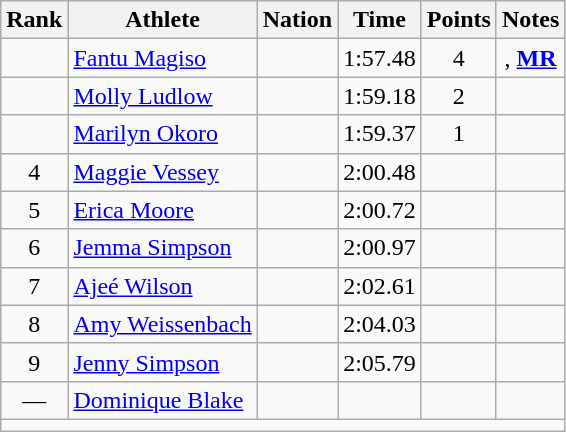<table class="wikitable mw-datatable sortable" style="text-align:center;">
<tr>
<th>Rank</th>
<th>Athlete</th>
<th>Nation</th>
<th>Time</th>
<th>Points</th>
<th>Notes</th>
</tr>
<tr>
<td></td>
<td align=left><a href='#'>Fantu Magiso</a></td>
<td align=left></td>
<td>1:57.48</td>
<td>4</td>
<td><strong></strong>, <strong><a href='#'>MR</a></strong></td>
</tr>
<tr>
<td></td>
<td align=left><a href='#'>Molly Ludlow</a></td>
<td align=left></td>
<td>1:59.18</td>
<td>2</td>
<td></td>
</tr>
<tr>
<td></td>
<td align=left><a href='#'>Marilyn Okoro</a></td>
<td align=left></td>
<td>1:59.37</td>
<td>1</td>
<td></td>
</tr>
<tr>
<td>4</td>
<td align=left><a href='#'>Maggie Vessey</a></td>
<td align=left></td>
<td>2:00.48</td>
<td></td>
<td></td>
</tr>
<tr>
<td>5</td>
<td align=left><a href='#'>Erica Moore</a></td>
<td align=left></td>
<td>2:00.72</td>
<td></td>
<td></td>
</tr>
<tr>
<td>6</td>
<td align=left><a href='#'>Jemma Simpson</a></td>
<td align=left></td>
<td>2:00.97</td>
<td></td>
<td></td>
</tr>
<tr>
<td>7</td>
<td align=left><a href='#'>Ajeé Wilson</a></td>
<td align=left></td>
<td>2:02.61</td>
<td></td>
<td></td>
</tr>
<tr>
<td>8</td>
<td align=left><a href='#'>Amy Weissenbach</a></td>
<td align=left></td>
<td>2:04.03</td>
<td></td>
<td></td>
</tr>
<tr>
<td>9</td>
<td align=left><a href='#'>Jenny Simpson</a></td>
<td align=left></td>
<td>2:05.79</td>
<td></td>
<td></td>
</tr>
<tr>
<td>—</td>
<td align=left><a href='#'>Dominique Blake</a></td>
<td align=left></td>
<td></td>
<td></td>
<td></td>
</tr>
<tr class="sortbottom">
<td colspan=6></td>
</tr>
</table>
